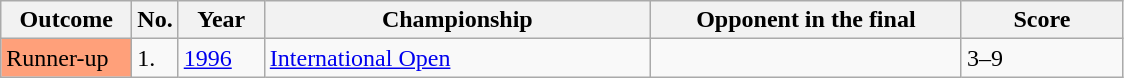<table class="sortable wikitable">
<tr>
<th width="80">Outcome</th>
<th width="20">No.</th>
<th width="50">Year</th>
<th width="250">Championship</th>
<th width="200">Opponent in the final</th>
<th width="100">Score</th>
</tr>
<tr>
<td style="background:#ffa07a;">Runner-up</td>
<td>1.</td>
<td><a href='#'>1996</a></td>
<td><a href='#'>International Open</a></td>
<td> </td>
<td>3–9</td>
</tr>
</table>
